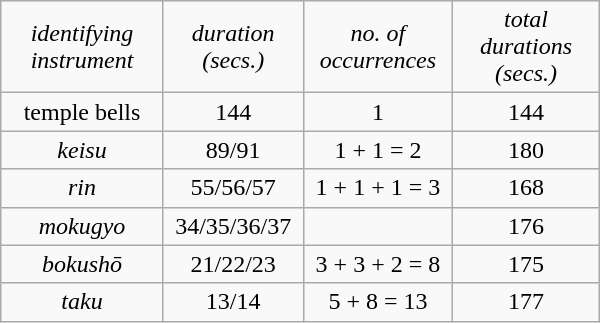<table class="wikitable" border="1" align="center" style="margin: 1em auto 1em auto; text-align:center; width:400px">
<tr>
<td><em>identifying instrument</em></td>
<td><em>duration (secs.)</em></td>
<td><em>no. of occurrences</em></td>
<td><em>total durations (secs.)</em></td>
</tr>
<tr>
<td>temple bells</td>
<td>144</td>
<td>1</td>
<td>144</td>
</tr>
<tr>
<td><em>keisu</em></td>
<td>89/91</td>
<td>1 + 1 = 2</td>
<td>180</td>
</tr>
<tr>
<td><em>rin</em></td>
<td>55/56/57</td>
<td>1 + 1 + 1 = 3</td>
<td>168</td>
</tr>
<tr>
<td><em>mokugyo</em></td>
<td>34/35/36/37</td>
<td></td>
<td>176</td>
</tr>
<tr>
<td><em>bokushō</em></td>
<td>21/22/23</td>
<td>3 + 3 + 2 = 8</td>
<td>175</td>
</tr>
<tr>
<td><em>taku</em></td>
<td>13/14</td>
<td>5 + 8 = 13</td>
<td>177</td>
</tr>
</table>
